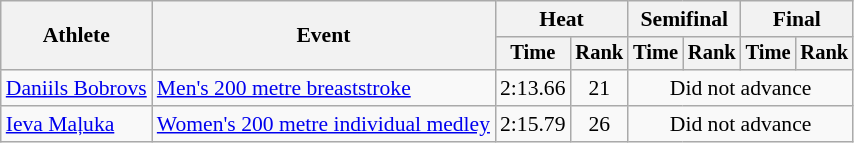<table class=wikitable style=font-size:90%;text-align:center>
<tr>
<th rowspan=2>Athlete</th>
<th rowspan=2>Event</th>
<th colspan=2>Heat</th>
<th colspan=2>Semifinal</th>
<th colspan=2>Final</th>
</tr>
<tr style=font-size:95%>
<th>Time</th>
<th>Rank</th>
<th>Time</th>
<th>Rank</th>
<th>Time</th>
<th>Rank</th>
</tr>
<tr>
<td align=left><a href='#'>Daniils Bobrovs</a></td>
<td align=left><a href='#'>Men's 200 metre breaststroke</a></td>
<td>2:13.66</td>
<td>21</td>
<td colspan="4">Did not advance</td>
</tr>
<tr>
<td align=left><a href='#'>Ieva Maļuka</a></td>
<td align=left><a href='#'>Women's 200 metre individual medley</a></td>
<td>2:15.79</td>
<td>26</td>
<td colspan="4">Did not advance</td>
</tr>
</table>
